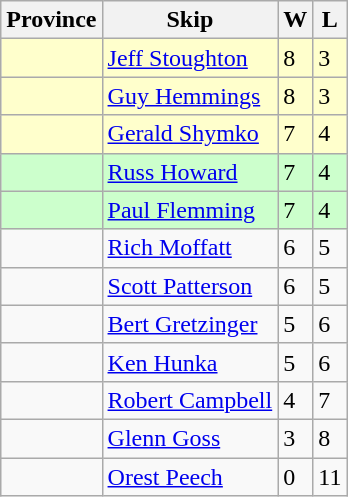<table class=wikitable>
<tr>
<th>Province</th>
<th>Skip</th>
<th>W</th>
<th>L</th>
</tr>
<tr bgcolor=#ffffcc>
<td></td>
<td><a href='#'>Jeff Stoughton</a></td>
<td>8</td>
<td>3</td>
</tr>
<tr bgcolor=#ffffcc>
<td></td>
<td><a href='#'>Guy Hemmings</a></td>
<td>8</td>
<td>3</td>
</tr>
<tr bgcolor=#ffffcc>
<td></td>
<td><a href='#'>Gerald Shymko</a></td>
<td>7</td>
<td>4</td>
</tr>
<tr bgcolor=#ccffcc>
<td></td>
<td><a href='#'>Russ Howard</a></td>
<td>7</td>
<td>4</td>
</tr>
<tr bgcolor=#ccffcc>
<td></td>
<td><a href='#'>Paul Flemming</a></td>
<td>7</td>
<td>4</td>
</tr>
<tr>
<td></td>
<td><a href='#'>Rich Moffatt</a></td>
<td>6</td>
<td>5</td>
</tr>
<tr>
<td></td>
<td><a href='#'>Scott Patterson</a></td>
<td>6</td>
<td>5</td>
</tr>
<tr>
<td></td>
<td><a href='#'>Bert Gretzinger</a></td>
<td>5</td>
<td>6</td>
</tr>
<tr>
<td></td>
<td><a href='#'>Ken Hunka</a></td>
<td>5</td>
<td>6</td>
</tr>
<tr>
<td></td>
<td><a href='#'>Robert Campbell</a></td>
<td>4</td>
<td>7</td>
</tr>
<tr>
<td></td>
<td><a href='#'>Glenn Goss</a></td>
<td>3</td>
<td>8</td>
</tr>
<tr>
<td></td>
<td><a href='#'>Orest Peech</a></td>
<td>0</td>
<td>11</td>
</tr>
</table>
